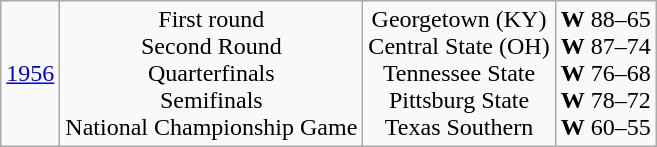<table class="wikitable">
<tr align="center">
<td><a href='#'>1956</a></td>
<td>First round<br>Second Round<br>Quarterfinals<br>Semifinals<br>National Championship Game</td>
<td>Georgetown (KY)<br>Central State (OH)<br>Tennessee State<br>Pittsburg State<br>Texas Southern</td>
<td><strong>W</strong> 88–65<br><strong>W</strong> 87–74<br><strong>W</strong> 76–68<br><strong>W</strong> 78–72<br><strong>W</strong> 60–55</td>
</tr>
</table>
